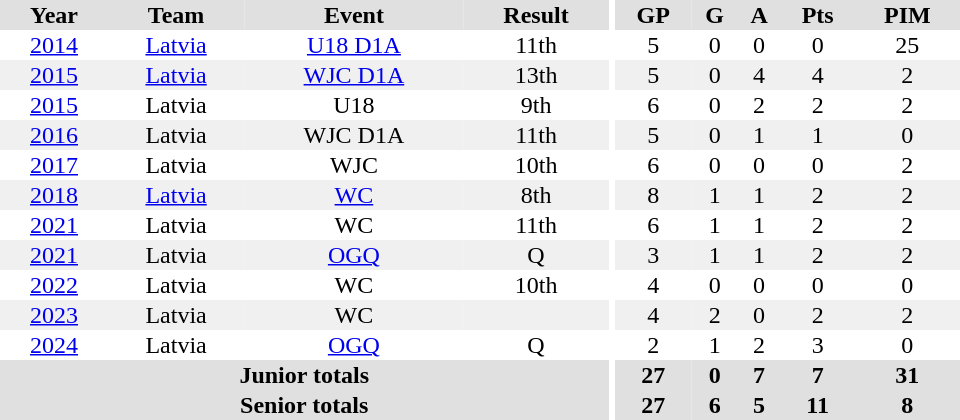<table border="0" cellpadding="1" cellspacing="0" ID="Table3" style="text-align:center; width:40em">
<tr ALIGN="center" bgcolor="#e0e0e0">
<th>Year</th>
<th>Team</th>
<th>Event</th>
<th>Result</th>
<th rowspan="99" bgcolor="#ffffff"></th>
<th>GP</th>
<th>G</th>
<th>A</th>
<th>Pts</th>
<th>PIM</th>
</tr>
<tr>
<td><a href='#'>2014</a></td>
<td><a href='#'>Latvia</a></td>
<td><a href='#'>U18 D1A</a></td>
<td>11th</td>
<td>5</td>
<td>0</td>
<td>0</td>
<td>0</td>
<td>25</td>
</tr>
<tr bgcolor="#f0f0f0">
<td><a href='#'>2015</a></td>
<td><a href='#'>Latvia</a></td>
<td><a href='#'>WJC D1A</a></td>
<td>13th</td>
<td>5</td>
<td>0</td>
<td>4</td>
<td>4</td>
<td>2</td>
</tr>
<tr>
<td><a href='#'>2015</a></td>
<td>Latvia</td>
<td>U18</td>
<td>9th</td>
<td>6</td>
<td>0</td>
<td>2</td>
<td>2</td>
<td>2</td>
</tr>
<tr bgcolor="#f0f0f0">
<td><a href='#'>2016</a></td>
<td>Latvia</td>
<td>WJC D1A</td>
<td>11th</td>
<td>5</td>
<td>0</td>
<td>1</td>
<td>1</td>
<td>0</td>
</tr>
<tr>
<td><a href='#'>2017</a></td>
<td>Latvia</td>
<td>WJC</td>
<td>10th</td>
<td>6</td>
<td>0</td>
<td>0</td>
<td>0</td>
<td>2</td>
</tr>
<tr bgcolor="#f0f0f0">
<td><a href='#'>2018</a></td>
<td><a href='#'>Latvia</a></td>
<td><a href='#'>WC</a></td>
<td>8th</td>
<td>8</td>
<td>1</td>
<td>1</td>
<td>2</td>
<td>2</td>
</tr>
<tr>
<td><a href='#'>2021</a></td>
<td>Latvia</td>
<td>WC</td>
<td>11th</td>
<td>6</td>
<td>1</td>
<td>1</td>
<td>2</td>
<td>2</td>
</tr>
<tr bgcolor="#f0f0f0">
<td><a href='#'>2021</a></td>
<td>Latvia</td>
<td><a href='#'>OGQ</a></td>
<td>Q</td>
<td>3</td>
<td>1</td>
<td>1</td>
<td>2</td>
<td>2</td>
</tr>
<tr>
<td><a href='#'>2022</a></td>
<td>Latvia</td>
<td>WC</td>
<td>10th</td>
<td>4</td>
<td>0</td>
<td>0</td>
<td>0</td>
<td>0</td>
</tr>
<tr bgcolor="#f0f0f0">
<td><a href='#'>2023</a></td>
<td>Latvia</td>
<td>WC</td>
<td></td>
<td>4</td>
<td>2</td>
<td>0</td>
<td>2</td>
<td>2</td>
</tr>
<tr>
<td><a href='#'>2024</a></td>
<td>Latvia</td>
<td><a href='#'>OGQ</a></td>
<td>Q</td>
<td>2</td>
<td>1</td>
<td>2</td>
<td>3</td>
<td>0</td>
</tr>
<tr bgcolor="#e0e0e0">
<th colspan="4">Junior totals</th>
<th>27</th>
<th>0</th>
<th>7</th>
<th>7</th>
<th>31</th>
</tr>
<tr bgcolor="#e0e0e0">
<th colspan="4">Senior totals</th>
<th>27</th>
<th>6</th>
<th>5</th>
<th>11</th>
<th>8</th>
</tr>
</table>
